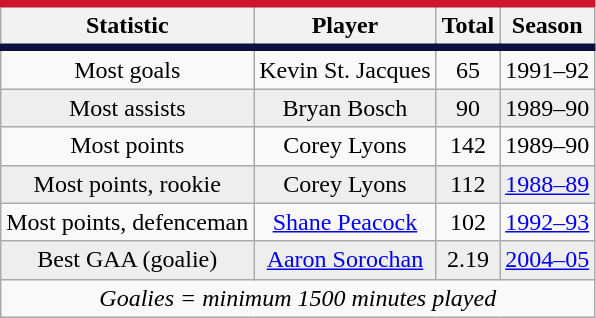<table class="wikitable" style="float:left; text-align: center; margin-right:1em;">
<tr style="border-top:#CD172C 5px solid; border-bottom:#0A1240 5px solid;">
<th>Statistic</th>
<th>Player</th>
<th>Total</th>
<th>Season</th>
</tr>
<tr>
<td>Most goals</td>
<td>Kevin St. Jacques</td>
<td>65</td>
<td>1991–92</td>
</tr>
<tr align="center" bgcolor="#eeeeee">
<td>Most assists</td>
<td>Bryan Bosch</td>
<td>90</td>
<td>1989–90</td>
</tr>
<tr>
<td>Most points</td>
<td>Corey Lyons</td>
<td>142</td>
<td>1989–90</td>
</tr>
<tr align="center" bgcolor="#eeeeee">
<td>Most points, rookie</td>
<td>Corey Lyons</td>
<td>112</td>
<td><a href='#'>1988–89</a></td>
</tr>
<tr>
<td>Most points, defenceman</td>
<td><a href='#'>Shane Peacock</a></td>
<td>102</td>
<td><a href='#'>1992–93</a></td>
</tr>
<tr align="center" bgcolor="#eeeeee">
<td>Best GAA (goalie)</td>
<td><a href='#'>Aaron Sorochan</a></td>
<td>2.19</td>
<td><a href='#'>2004–05</a></td>
</tr>
<tr>
<td colspan=4 style="border-bottom:1px #aaaaaa solid;"><em>Goalies = minimum 1500 minutes played</em></td>
</tr>
</table>
